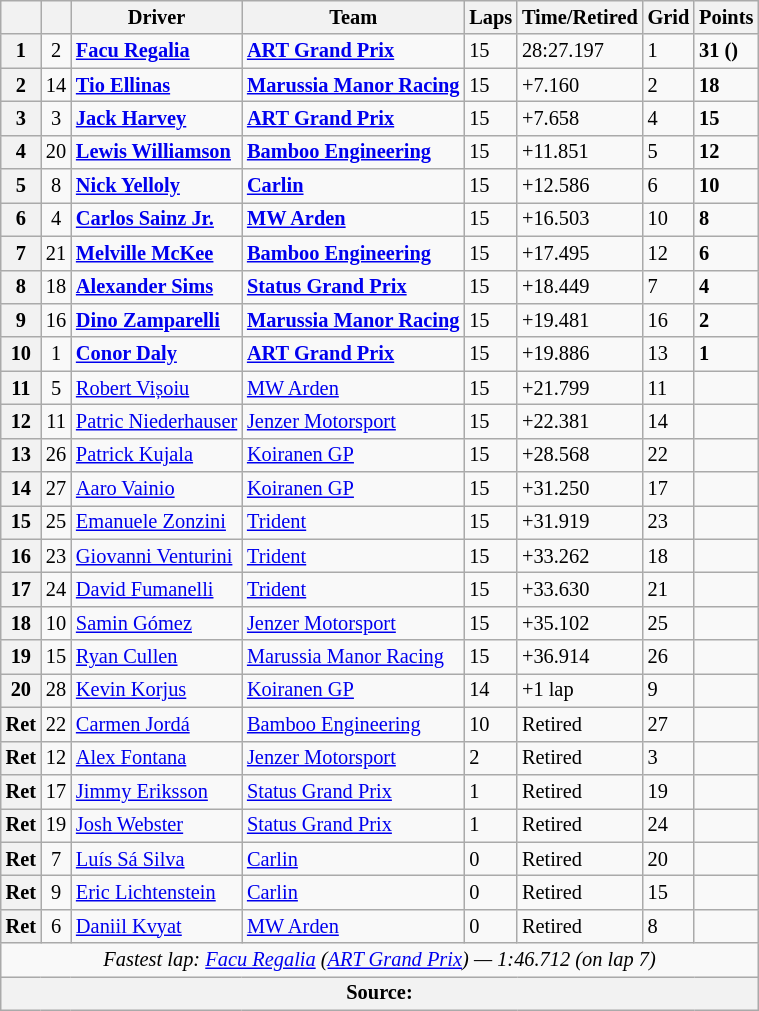<table class="wikitable" style="font-size:85%">
<tr>
<th></th>
<th></th>
<th>Driver</th>
<th>Team</th>
<th>Laps</th>
<th>Time/Retired</th>
<th>Grid</th>
<th>Points</th>
</tr>
<tr>
<th>1</th>
<td align="center">2</td>
<td> <strong><a href='#'>Facu Regalia</a></strong></td>
<td><strong><a href='#'>ART Grand Prix</a></strong></td>
<td>15</td>
<td>28:27.197</td>
<td>1</td>
<td><strong>31 ()</strong></td>
</tr>
<tr>
<th>2</th>
<td align="center">14</td>
<td> <strong><a href='#'>Tio Ellinas</a></strong></td>
<td><strong><a href='#'>Marussia Manor Racing</a></strong></td>
<td>15</td>
<td>+7.160</td>
<td>2</td>
<td><strong>18</strong></td>
</tr>
<tr>
<th>3</th>
<td align="center">3</td>
<td> <strong><a href='#'>Jack Harvey</a></strong></td>
<td><strong><a href='#'>ART Grand Prix</a></strong></td>
<td>15</td>
<td>+7.658</td>
<td>4</td>
<td><strong>15</strong></td>
</tr>
<tr>
<th>4</th>
<td align="center">20</td>
<td> <strong><a href='#'>Lewis Williamson</a></strong></td>
<td><strong><a href='#'>Bamboo Engineering</a></strong></td>
<td>15</td>
<td>+11.851</td>
<td>5</td>
<td><strong>12</strong></td>
</tr>
<tr>
<th>5</th>
<td align="center">8</td>
<td> <strong><a href='#'>Nick Yelloly</a></strong></td>
<td><strong><a href='#'>Carlin</a></strong></td>
<td>15</td>
<td>+12.586</td>
<td>6</td>
<td><strong>10</strong></td>
</tr>
<tr>
<th>6</th>
<td align="center">4</td>
<td> <strong><a href='#'>Carlos Sainz Jr.</a></strong></td>
<td><strong><a href='#'>MW Arden</a></strong></td>
<td>15</td>
<td>+16.503</td>
<td>10</td>
<td><strong>8</strong></td>
</tr>
<tr>
<th>7</th>
<td align="center">21</td>
<td> <strong><a href='#'>Melville McKee</a></strong></td>
<td><strong><a href='#'>Bamboo Engineering</a></strong></td>
<td>15</td>
<td>+17.495</td>
<td>12</td>
<td><strong>6</strong></td>
</tr>
<tr>
<th>8</th>
<td align="center">18</td>
<td> <strong><a href='#'>Alexander Sims</a></strong></td>
<td><strong><a href='#'>Status Grand Prix</a></strong></td>
<td>15</td>
<td>+18.449</td>
<td>7</td>
<td><strong>4</strong></td>
</tr>
<tr>
<th>9</th>
<td align="center">16</td>
<td> <strong><a href='#'>Dino Zamparelli</a></strong></td>
<td><strong><a href='#'>Marussia Manor Racing</a></strong></td>
<td>15</td>
<td>+19.481</td>
<td>16</td>
<td><strong>2</strong></td>
</tr>
<tr>
<th>10</th>
<td align="center">1</td>
<td> <strong><a href='#'>Conor Daly</a></strong></td>
<td><strong><a href='#'>ART Grand Prix</a></strong></td>
<td>15</td>
<td>+19.886</td>
<td>13</td>
<td><strong>1</strong></td>
</tr>
<tr>
<th>11</th>
<td align="center">5</td>
<td> <a href='#'>Robert Vișoiu</a></td>
<td><a href='#'>MW Arden</a></td>
<td>15</td>
<td>+21.799</td>
<td>11</td>
<td></td>
</tr>
<tr>
<th>12</th>
<td align="center">11</td>
<td> <a href='#'>Patric Niederhauser</a></td>
<td><a href='#'>Jenzer Motorsport</a></td>
<td>15</td>
<td>+22.381</td>
<td>14</td>
<td></td>
</tr>
<tr>
<th>13</th>
<td align="center">26</td>
<td> <a href='#'>Patrick Kujala</a></td>
<td><a href='#'>Koiranen GP</a></td>
<td>15</td>
<td>+28.568</td>
<td>22</td>
<td></td>
</tr>
<tr>
<th>14</th>
<td align="center">27</td>
<td> <a href='#'>Aaro Vainio</a></td>
<td><a href='#'>Koiranen GP</a></td>
<td>15</td>
<td>+31.250</td>
<td>17</td>
<td></td>
</tr>
<tr>
<th>15</th>
<td align="center">25</td>
<td> <a href='#'>Emanuele Zonzini</a></td>
<td><a href='#'>Trident</a></td>
<td>15</td>
<td>+31.919</td>
<td>23</td>
<td></td>
</tr>
<tr>
<th>16</th>
<td align="center">23</td>
<td> <a href='#'>Giovanni Venturini</a></td>
<td><a href='#'>Trident</a></td>
<td>15</td>
<td>+33.262</td>
<td>18</td>
<td></td>
</tr>
<tr>
<th>17</th>
<td align="center">24</td>
<td> <a href='#'>David Fumanelli</a></td>
<td><a href='#'>Trident</a></td>
<td>15</td>
<td>+33.630</td>
<td>21</td>
<td></td>
</tr>
<tr>
<th>18</th>
<td align="center">10</td>
<td> <a href='#'>Samin Gómez</a></td>
<td><a href='#'>Jenzer Motorsport</a></td>
<td>15</td>
<td>+35.102</td>
<td>25</td>
<td></td>
</tr>
<tr>
<th>19</th>
<td align="center">15</td>
<td> <a href='#'>Ryan Cullen</a></td>
<td><a href='#'>Marussia Manor Racing</a></td>
<td>15</td>
<td>+36.914</td>
<td>26</td>
<td></td>
</tr>
<tr>
<th>20</th>
<td align="center">28</td>
<td> <a href='#'>Kevin Korjus</a></td>
<td><a href='#'>Koiranen GP</a></td>
<td>14</td>
<td>+1 lap</td>
<td>9</td>
<td></td>
</tr>
<tr>
<th>Ret</th>
<td align="center">22</td>
<td> <a href='#'>Carmen Jordá</a></td>
<td><a href='#'>Bamboo Engineering</a></td>
<td>10</td>
<td>Retired</td>
<td>27</td>
<td></td>
</tr>
<tr>
<th>Ret</th>
<td align="center">12</td>
<td> <a href='#'>Alex Fontana</a></td>
<td><a href='#'>Jenzer Motorsport</a></td>
<td>2</td>
<td>Retired</td>
<td>3</td>
<td></td>
</tr>
<tr>
<th>Ret</th>
<td align="center">17</td>
<td> <a href='#'>Jimmy Eriksson</a></td>
<td><a href='#'>Status Grand Prix</a></td>
<td>1</td>
<td>Retired</td>
<td>19</td>
<td></td>
</tr>
<tr>
<th>Ret</th>
<td align="center">19</td>
<td> <a href='#'>Josh Webster</a></td>
<td><a href='#'>Status Grand Prix</a></td>
<td>1</td>
<td>Retired</td>
<td>24</td>
<td></td>
</tr>
<tr>
<th>Ret</th>
<td align="center">7</td>
<td> <a href='#'>Luís Sá Silva</a></td>
<td><a href='#'>Carlin</a></td>
<td>0</td>
<td>Retired</td>
<td>20</td>
<td></td>
</tr>
<tr>
<th>Ret</th>
<td align="center">9</td>
<td> <a href='#'>Eric Lichtenstein</a></td>
<td><a href='#'>Carlin</a></td>
<td>0</td>
<td>Retired</td>
<td>15</td>
<td></td>
</tr>
<tr>
<th>Ret</th>
<td align="center">6</td>
<td> <a href='#'>Daniil Kvyat</a></td>
<td><a href='#'>MW Arden</a></td>
<td>0</td>
<td>Retired</td>
<td>8</td>
<td></td>
</tr>
<tr>
<td colspan="8" align="center"><em>Fastest lap: <a href='#'>Facu Regalia</a> (<a href='#'>ART Grand Prix</a>) — 1:46.712 (on lap 7)</em></td>
</tr>
<tr>
<th colspan="8">Source:</th>
</tr>
</table>
